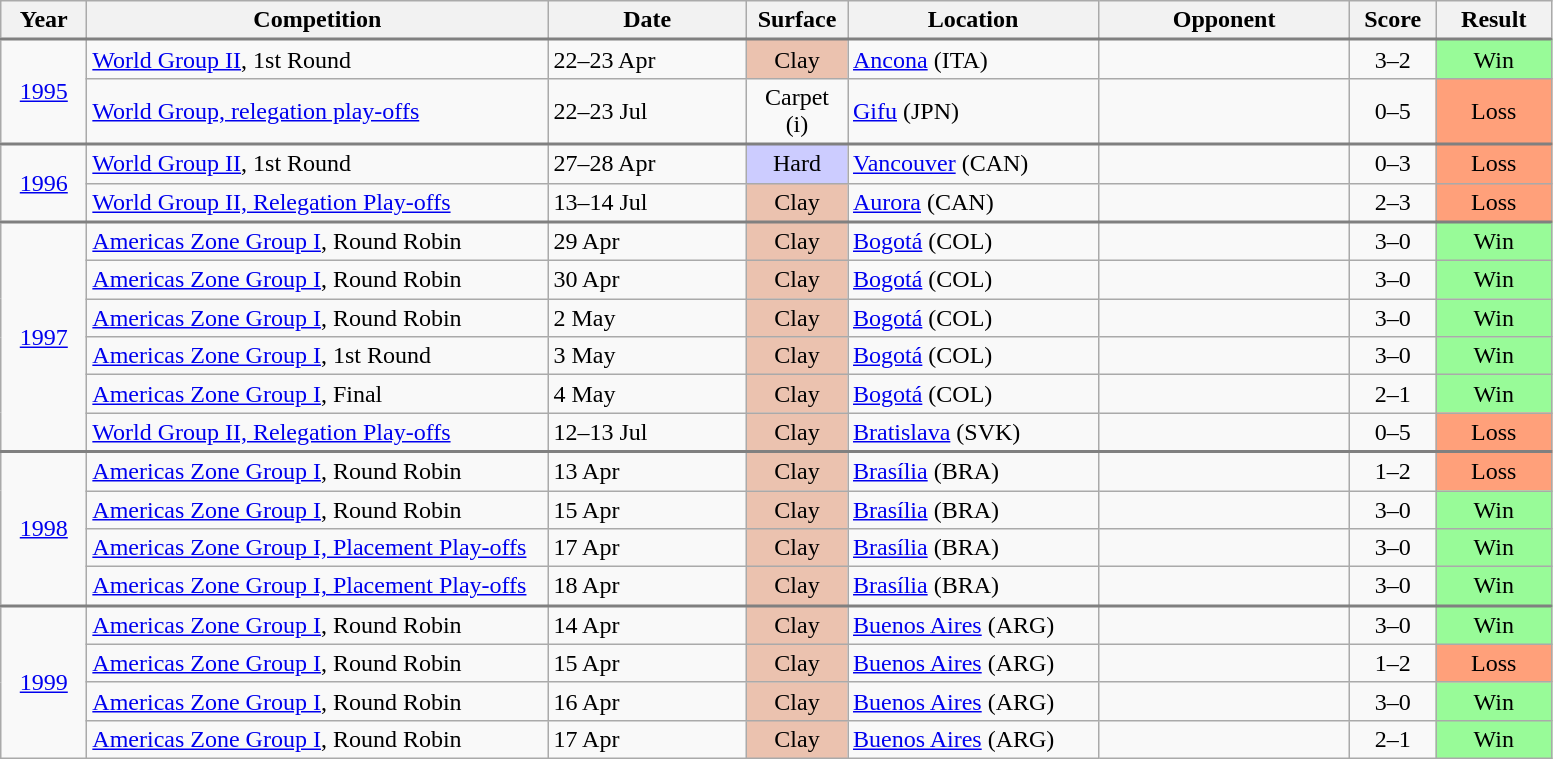<table class="wikitable collapsible collapsed">
<tr>
<th style="width:50px;">Year</th>
<th style="width:300px;">Competition</th>
<th style="width:125px;">Date</th>
<th style="width:60px;">Surface</th>
<th style="width:160px;">Location</th>
<th style="width:160px;">Opponent</th>
<th style="width:50px;">Score</th>
<th style="width:70px;">Result</th>
</tr>
<tr style="border-top:2px solid gray;">
<td style="text-align:center;" rowspan=2><a href='#'>1995</a></td>
<td><a href='#'>World Group II</a>, 1st Round</td>
<td>22–23 Apr</td>
<td style="background:#ebc2af; text-align:center;">Clay</td>
<td><a href='#'>Ancona</a> (ITA)</td>
<td></td>
<td style="text-align:center;">3–2</td>
<td style="background:#98fb98; text-align:center;">Win</td>
</tr>
<tr>
<td><a href='#'>World Group, relegation play-offs</a></td>
<td>22–23 Jul</td>
<td style="text-align:center;">Carpet (i)</td>
<td><a href='#'>Gifu</a> (JPN)</td>
<td></td>
<td style="text-align:center;">0–5</td>
<td style="background:#ffa07a; text-align:center;">Loss</td>
</tr>
<tr style="border-top:2px solid gray;">
<td style="text-align:center;" rowspan=2><a href='#'>1996</a></td>
<td><a href='#'>World Group II</a>, 1st Round</td>
<td>27–28 Apr</td>
<td style="background:#ccccff; text-align:center;">Hard</td>
<td><a href='#'>Vancouver</a> (CAN)</td>
<td></td>
<td style="text-align:center;">0–3</td>
<td style="background:#ffa07a; text-align:center;">Loss</td>
</tr>
<tr>
<td><a href='#'>World Group II, Relegation Play-offs</a></td>
<td>13–14 Jul</td>
<td style="background:#ebc2af; text-align:center;">Clay</td>
<td><a href='#'>Aurora</a> (CAN)</td>
<td></td>
<td style="text-align:center;">2–3</td>
<td style="background:#ffa07a; text-align:center;">Loss</td>
</tr>
<tr style="border-top:2px solid gray;">
<td style="text-align:center;" rowspan=6><a href='#'>1997</a></td>
<td><a href='#'>Americas Zone Group I</a>, Round Robin</td>
<td>29 Apr</td>
<td style="background:#ebc2af; text-align:center;">Clay</td>
<td><a href='#'>Bogotá</a> (COL)</td>
<td></td>
<td style="text-align:center;">3–0</td>
<td style="background:#98fb98; text-align:center;">Win</td>
</tr>
<tr>
<td><a href='#'>Americas Zone Group I</a>, Round Robin</td>
<td>30 Apr</td>
<td style="background:#ebc2af; text-align:center;">Clay</td>
<td><a href='#'>Bogotá</a> (COL)</td>
<td></td>
<td style="text-align:center;">3–0</td>
<td style="background:#98fb98; text-align:center;">Win</td>
</tr>
<tr>
<td><a href='#'>Americas Zone Group I</a>, Round Robin</td>
<td>2 May</td>
<td style="background:#ebc2af; text-align:center;">Clay</td>
<td><a href='#'>Bogotá</a> (COL)</td>
<td></td>
<td style="text-align:center;">3–0</td>
<td style="background:#98fb98; text-align:center;">Win</td>
</tr>
<tr>
<td><a href='#'>Americas Zone Group I</a>, 1st Round</td>
<td>3 May</td>
<td style="background:#ebc2af; text-align:center;">Clay</td>
<td><a href='#'>Bogotá</a> (COL)</td>
<td></td>
<td style="text-align:center;">3–0</td>
<td style="background:#98fb98; text-align:center;">Win</td>
</tr>
<tr>
<td><a href='#'>Americas Zone Group I</a>, Final</td>
<td>4 May</td>
<td style="background:#ebc2af; text-align:center;">Clay</td>
<td><a href='#'>Bogotá</a> (COL)</td>
<td></td>
<td style="text-align:center;">2–1</td>
<td style="background:#98fb98; text-align:center;">Win</td>
</tr>
<tr>
<td><a href='#'>World Group II, Relegation Play-offs</a></td>
<td>12–13 Jul</td>
<td style="background:#ebc2af; text-align:center;">Clay</td>
<td><a href='#'>Bratislava</a> (SVK)</td>
<td></td>
<td style="text-align:center;">0–5</td>
<td style="background:#ffa07a; text-align:center;">Loss</td>
</tr>
<tr style="border-top:2px solid gray;">
<td style="text-align:center;" rowspan=4><a href='#'>1998</a></td>
<td><a href='#'>Americas Zone Group I</a>, Round Robin</td>
<td>13 Apr</td>
<td style="background:#ebc2af; text-align:center;">Clay</td>
<td><a href='#'>Brasília</a> (BRA)</td>
<td></td>
<td style="text-align:center;">1–2</td>
<td style="background:#ffa07a; text-align:center;">Loss</td>
</tr>
<tr>
<td><a href='#'>Americas Zone Group I</a>, Round Robin</td>
<td>15 Apr</td>
<td style="background:#ebc2af; text-align:center;">Clay</td>
<td><a href='#'>Brasília</a> (BRA)</td>
<td></td>
<td style="text-align:center;">3–0</td>
<td style="background:#98fb98; text-align:center;">Win</td>
</tr>
<tr>
<td><a href='#'>Americas Zone Group I, Placement Play-offs</a></td>
<td>17 Apr</td>
<td style="background:#ebc2af; text-align:center;">Clay</td>
<td><a href='#'>Brasília</a> (BRA)</td>
<td></td>
<td style="text-align:center;">3–0</td>
<td style="background:#98fb98; text-align:center;">Win</td>
</tr>
<tr>
<td><a href='#'>Americas Zone Group I, Placement Play-offs</a></td>
<td>18 Apr</td>
<td style="background:#ebc2af; text-align:center;">Clay</td>
<td><a href='#'>Brasília</a> (BRA)</td>
<td></td>
<td style="text-align:center;">3–0</td>
<td style="background:#98fb98; text-align:center;">Win</td>
</tr>
<tr style="border-top:2px solid gray;">
<td style="text-align:center;" rowspan=4><a href='#'>1999</a></td>
<td><a href='#'>Americas Zone Group I</a>, Round Robin</td>
<td>14 Apr</td>
<td style="background:#ebc2af; text-align:center;">Clay</td>
<td><a href='#'>Buenos Aires</a> (ARG)</td>
<td></td>
<td style="text-align:center;">3–0</td>
<td style="background:#98fb98; text-align:center;">Win</td>
</tr>
<tr>
<td><a href='#'>Americas Zone Group I</a>, Round Robin</td>
<td>15 Apr</td>
<td style="background:#ebc2af; text-align:center;">Clay</td>
<td><a href='#'>Buenos Aires</a> (ARG)</td>
<td></td>
<td style="text-align:center;">1–2</td>
<td style="background:#ffa07a; text-align:center;">Loss</td>
</tr>
<tr>
<td><a href='#'>Americas Zone Group I</a>, Round Robin</td>
<td>16 Apr</td>
<td style="background:#ebc2af; text-align:center;">Clay</td>
<td><a href='#'>Buenos Aires</a> (ARG)</td>
<td></td>
<td style="text-align:center;">3–0</td>
<td style="background:#98fb98; text-align:center;">Win</td>
</tr>
<tr>
<td><a href='#'>Americas Zone Group I</a>, Round Robin</td>
<td>17 Apr</td>
<td style="background:#ebc2af; text-align:center;">Clay</td>
<td><a href='#'>Buenos Aires</a> (ARG)</td>
<td></td>
<td style="text-align:center;">2–1</td>
<td style="background:#98fb98; text-align:center;">Win</td>
</tr>
</table>
